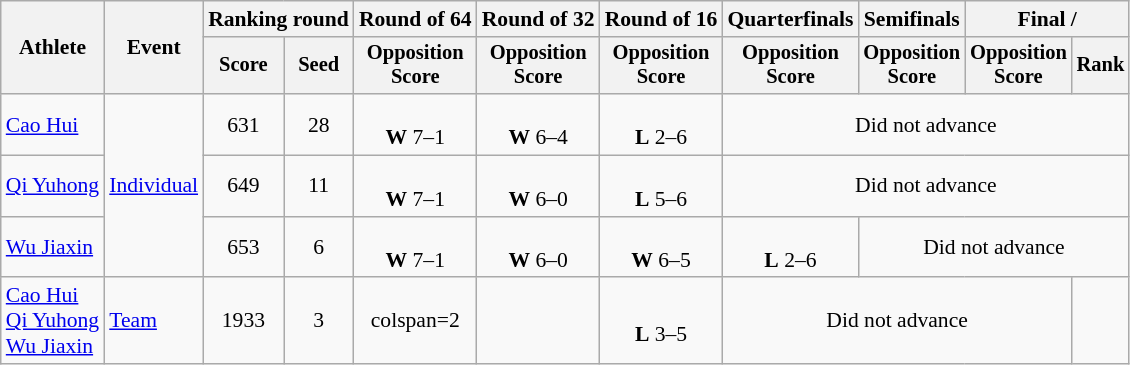<table class="wikitable" style="font-size:90%">
<tr>
<th rowspan=2>Athlete</th>
<th rowspan=2>Event</th>
<th colspan="2">Ranking round</th>
<th>Round of 64</th>
<th>Round of 32</th>
<th>Round of 16</th>
<th>Quarterfinals</th>
<th>Semifinals</th>
<th colspan="2">Final / </th>
</tr>
<tr style="font-size:95%">
<th>Score</th>
<th>Seed</th>
<th>Opposition<br>Score</th>
<th>Opposition<br>Score</th>
<th>Opposition<br>Score</th>
<th>Opposition<br>Score</th>
<th>Opposition<br>Score</th>
<th>Opposition<br>Score</th>
<th>Rank</th>
</tr>
<tr align=center>
<td align=left><a href='#'>Cao Hui</a></td>
<td align=left rowspan=3><a href='#'>Individual</a></td>
<td>631</td>
<td>28</td>
<td><br><strong>W</strong> 7–1</td>
<td><br><strong>W</strong> 6–4</td>
<td><br><strong>L</strong> 2–6</td>
<td colspan=4>Did not advance</td>
</tr>
<tr align=center>
<td align=left><a href='#'>Qi Yuhong</a></td>
<td>649</td>
<td>11</td>
<td><br><strong>W</strong> 7–1</td>
<td><br><strong>W</strong> 6–0</td>
<td><br><strong>L</strong> 5–6</td>
<td colspan=4>Did not advance</td>
</tr>
<tr align=center>
<td align=left><a href='#'>Wu Jiaxin</a></td>
<td>653</td>
<td>6</td>
<td><br><strong>W</strong> 7–1</td>
<td><br><strong>W</strong> 6–0</td>
<td><br><strong>W</strong> 6–5</td>
<td><br><strong>L</strong> 2–6</td>
<td colspan=3>Did not advance</td>
</tr>
<tr align=center>
<td align=left><a href='#'>Cao Hui</a><br><a href='#'>Qi Yuhong</a><br><a href='#'>Wu Jiaxin</a></td>
<td align=left><a href='#'>Team</a></td>
<td>1933</td>
<td>3</td>
<td>colspan=2 </td>
<td></td>
<td><br><strong>L</strong> 3–5</td>
<td colspan=3>Did not advance</td>
</tr>
</table>
